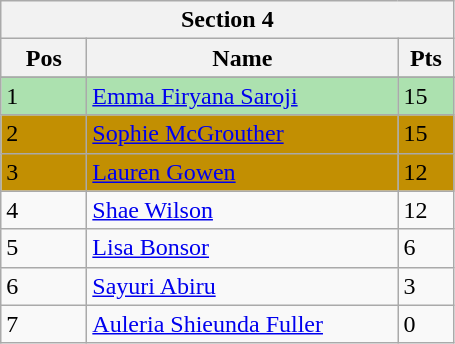<table class="wikitable">
<tr>
<th colspan="6">Section 4</th>
</tr>
<tr>
<th width=50>Pos</th>
<th width=200>Name</th>
<th width=30>Pts</th>
</tr>
<tr>
</tr>
<tr style="background:#ACE1AF;">
<td>1</td>
<td> <a href='#'>Emma Firyana Saroji</a></td>
<td>15</td>
</tr>
<tr style="background:#c28f02;">
<td>2</td>
<td> <a href='#'>Sophie McGrouther</a></td>
<td>15</td>
</tr>
<tr style="background:#c28f02;">
<td>3</td>
<td> <a href='#'>Lauren Gowen</a></td>
<td>12</td>
</tr>
<tr>
<td>4</td>
<td> <a href='#'>Shae Wilson</a></td>
<td>12</td>
</tr>
<tr>
<td>5</td>
<td> <a href='#'>Lisa Bonsor</a></td>
<td>6</td>
</tr>
<tr>
<td>6</td>
<td> <a href='#'>Sayuri Abiru</a></td>
<td>3</td>
</tr>
<tr>
<td>7</td>
<td> <a href='#'>Auleria Shieunda Fuller</a></td>
<td>0</td>
</tr>
</table>
